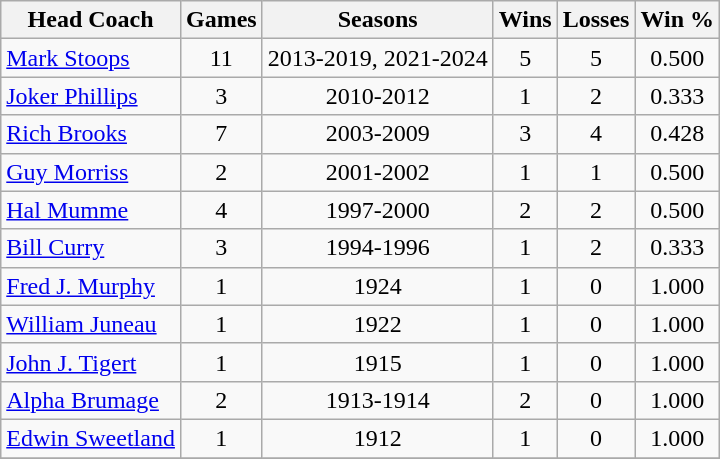<table class="sortable wikitable" style="text-align:center">
<tr>
<th>Head Coach</th>
<th>Games</th>
<th>Seasons</th>
<th>Wins</th>
<th>Losses</th>
<th>Win %</th>
</tr>
<tr>
<td align="left"><a href='#'>Mark Stoops</a></td>
<td>11</td>
<td>2013-2019, 2021-2024</td>
<td>5</td>
<td>5</td>
<td>0.500</td>
</tr>
<tr>
<td align="left"><a href='#'>Joker Phillips</a></td>
<td>3</td>
<td>2010-2012</td>
<td>1</td>
<td>2</td>
<td>0.333</td>
</tr>
<tr>
<td align="left"><a href='#'>Rich Brooks</a></td>
<td>7</td>
<td>2003-2009</td>
<td>3</td>
<td>4</td>
<td>0.428</td>
</tr>
<tr>
<td align="left"><a href='#'>Guy Morriss</a></td>
<td>2</td>
<td>2001-2002</td>
<td>1</td>
<td>1</td>
<td>0.500</td>
</tr>
<tr>
<td align="left"><a href='#'>Hal Mumme</a></td>
<td>4</td>
<td>1997-2000</td>
<td>2</td>
<td>2</td>
<td>0.500</td>
</tr>
<tr>
<td align="left"><a href='#'>Bill Curry</a></td>
<td>3</td>
<td>1994-1996</td>
<td>1</td>
<td>2</td>
<td>0.333</td>
</tr>
<tr>
<td align="left"><a href='#'>Fred J. Murphy</a></td>
<td>1</td>
<td>1924</td>
<td>1</td>
<td>0</td>
<td>1.000</td>
</tr>
<tr>
<td align="left"><a href='#'>William Juneau</a></td>
<td>1</td>
<td>1922</td>
<td>1</td>
<td>0</td>
<td>1.000</td>
</tr>
<tr>
<td align="left"><a href='#'>John J. Tigert</a></td>
<td>1</td>
<td>1915</td>
<td>1</td>
<td>0</td>
<td>1.000</td>
</tr>
<tr>
<td align="left"><a href='#'>Alpha Brumage</a></td>
<td>2</td>
<td>1913-1914</td>
<td>2</td>
<td>0</td>
<td>1.000</td>
</tr>
<tr>
<td align="left"><a href='#'>Edwin Sweetland</a></td>
<td>1</td>
<td>1912</td>
<td>1</td>
<td>0</td>
<td>1.000</td>
</tr>
<tr>
</tr>
</table>
